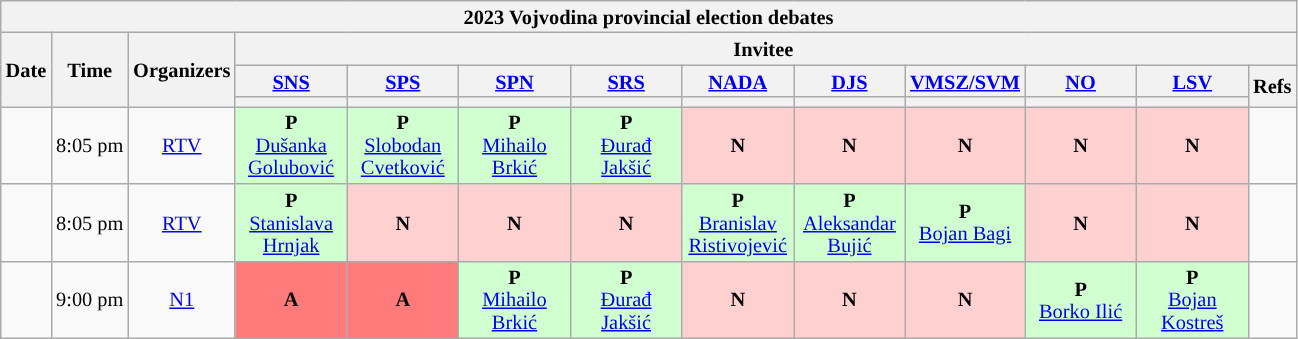<table class="wikitable" style="font-size:85%; line-height:15px; text-align:center">
<tr>
<th colspan="14">2023 Vojvodina provincial election debates</th>
</tr>
<tr>
<th rowspan="3">Date</th>
<th rowspan="3">Time</th>
<th rowspan="3">Organizers</th>
<th colspan="11">      Invitee   </th>
</tr>
<tr>
<th scope="col" style="width:5em"><a href='#'>SNS</a></th>
<th scope="col" style="width:5em"><a href='#'>SPS</a></th>
<th scope="col" style="width:5em"><a href='#'>SPN</a></th>
<th scope="col" style="width:5em"><a href='#'>SRS</a></th>
<th scope="col" style="width:5em"><a href='#'>NADA</a></th>
<th scope="col" style="width:5em"><a href='#'>DJS</a></th>
<th scope="col" style="width:5em"><a href='#'>VMSZ/SVM</a></th>
<th scope="col" style="width:5em"><a href='#'>NO</a></th>
<th scope="col" style="width:5em"><a href='#'>LSV</a></th>
<th rowspan="2">Refs</th>
</tr>
<tr>
<th style="background:"></th>
<th style="background:"></th>
<th style="background:"></th>
<th style="background:"></th>
<th style="background:"></th>
<th style="background:"></th>
<th style="background:"></th>
<th style="background:"></th>
<th style="background:"></th>
</tr>
<tr>
<td></td>
<td>8:05 pm</td>
<td><a href='#'>RTV</a></td>
<td style="background:#D0FFD0"><strong>P</strong><br><a href='#'>Dušanka Golubović</a></td>
<td style="background:#D0FFD0"><strong>P</strong><br><a href='#'>Slobodan Cvetković</a></td>
<td style="background:#D0FFD0"><strong>P</strong><br><a href='#'>Mihailo Brkić</a></td>
<td style="background:#D0FFD0"><strong>P</strong><br><a href='#'>Đurađ Jakšić</a></td>
<td style="background:#FFD0D0"><strong>N</strong></td>
<td style="background:#FFD0D0"><strong>N</strong></td>
<td style="background:#FFD0D0"><strong>N</strong></td>
<td style="background:#FFD0D0"><strong>N</strong></td>
<td style="background:#FFD0D0"><strong>N</strong></td>
<td></td>
</tr>
<tr>
<td></td>
<td>8:05 pm</td>
<td><a href='#'>RTV</a></td>
<td style="background:#D0FFD0"><strong>P</strong><br><a href='#'>Stanislava Hrnjak</a></td>
<td style="background:#FFD0D0"><strong>N</strong></td>
<td style="background:#FFD0D0"><strong>N</strong></td>
<td style="background:#FFD0D0"><strong>N</strong></td>
<td style="background:#D0FFD0"><strong>P</strong><br><a href='#'>Branislav Ristivojević</a></td>
<td style="background:#D0FFD0"><strong>P</strong><br><a href='#'>Aleksandar Bujić</a></td>
<td style="background:#D0FFD0"><strong>P</strong><br><a href='#'>Bojan Bagi</a></td>
<td style="background:#FFD0D0"><strong>N</strong></td>
<td style="background:#FFD0D0"><strong>N</strong></td>
<td></td>
</tr>
<tr>
<td></td>
<td>9:00 pm</td>
<td><a href='#'>N1</a></td>
<td style="background:#FF7A7A"><strong>A</strong></td>
<td style="background:#FF7A7A"><strong>A</strong></td>
<td style="background:#D0FFD0"><strong>P</strong><br><a href='#'>Mihailo Brkić</a></td>
<td style="background:#D0FFD0"><strong>P</strong><br><a href='#'>Đurađ Jakšić</a></td>
<td style="background:#FFD0D0"><strong>N</strong></td>
<td style="background:#FFD0D0"><strong>N</strong></td>
<td style="background:#FFD0D0"><strong>N</strong></td>
<td style="background:#D0FFD0"><strong>P</strong><br><a href='#'>Borko Ilić</a></td>
<td style="background:#D0FFD0"><strong>P</strong><br><a href='#'>Bojan Kostreš</a></td>
<td></td>
</tr>
</table>
